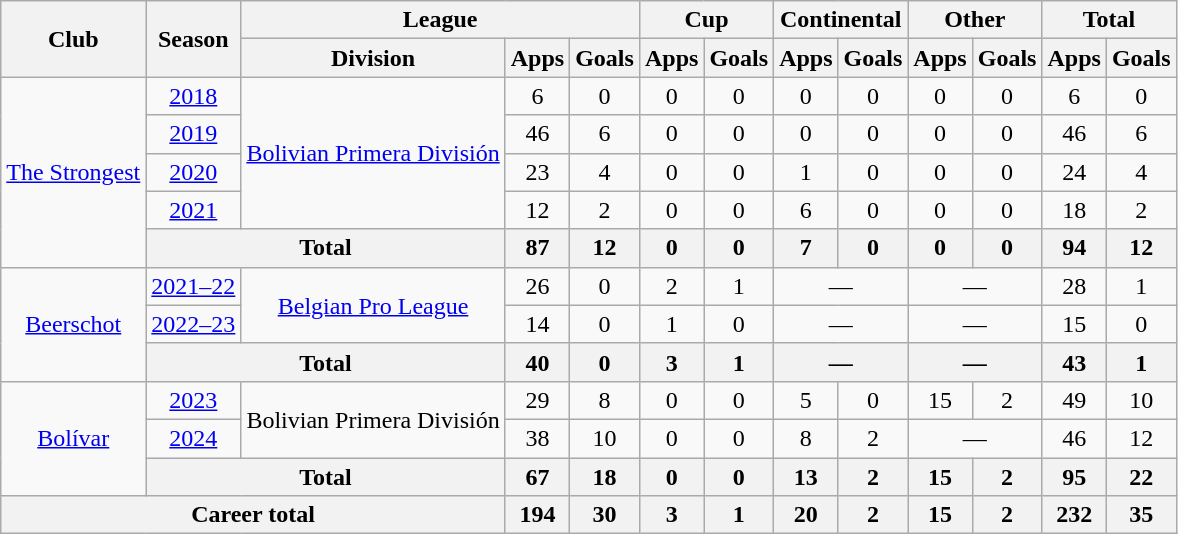<table class="wikitable" style="text-align:center">
<tr>
<th rowspan="2">Club</th>
<th rowspan="2">Season</th>
<th colspan="3">League</th>
<th colspan="2">Cup</th>
<th colspan="2">Continental</th>
<th colspan="2">Other</th>
<th colspan="2">Total</th>
</tr>
<tr>
<th>Division</th>
<th>Apps</th>
<th>Goals</th>
<th>Apps</th>
<th>Goals</th>
<th>Apps</th>
<th>Goals</th>
<th>Apps</th>
<th>Goals</th>
<th>Apps</th>
<th>Goals</th>
</tr>
<tr>
<td rowspan="5"><a href='#'>The Strongest</a></td>
<td><a href='#'>2018</a></td>
<td rowspan="4"><a href='#'>Bolivian Primera División</a></td>
<td>6</td>
<td>0</td>
<td>0</td>
<td>0</td>
<td>0</td>
<td>0</td>
<td>0</td>
<td>0</td>
<td>6</td>
<td>0</td>
</tr>
<tr>
<td><a href='#'>2019</a></td>
<td>46</td>
<td>6</td>
<td>0</td>
<td>0</td>
<td>0</td>
<td>0</td>
<td>0</td>
<td>0</td>
<td>46</td>
<td>6</td>
</tr>
<tr>
<td><a href='#'>2020</a></td>
<td>23</td>
<td>4</td>
<td>0</td>
<td>0</td>
<td>1</td>
<td>0</td>
<td>0</td>
<td>0</td>
<td>24</td>
<td>4</td>
</tr>
<tr>
<td><a href='#'>2021</a></td>
<td>12</td>
<td>2</td>
<td>0</td>
<td>0</td>
<td>6</td>
<td>0</td>
<td>0</td>
<td>0</td>
<td>18</td>
<td>2</td>
</tr>
<tr>
<th colspan="2">Total</th>
<th>87</th>
<th>12</th>
<th>0</th>
<th>0</th>
<th>7</th>
<th>0</th>
<th>0</th>
<th>0</th>
<th>94</th>
<th>12</th>
</tr>
<tr>
<td rowspan="3"><a href='#'>Beerschot</a></td>
<td><a href='#'>2021–22</a></td>
<td rowspan="2"><a href='#'>Belgian Pro League</a></td>
<td>26</td>
<td>0</td>
<td>2</td>
<td>1</td>
<td colspan="2">—</td>
<td colspan="2">—</td>
<td>28</td>
<td>1</td>
</tr>
<tr>
<td><a href='#'>2022–23</a></td>
<td>14</td>
<td>0</td>
<td>1</td>
<td>0</td>
<td colspan="2">—</td>
<td colspan="2">—</td>
<td>15</td>
<td>0</td>
</tr>
<tr>
<th colspan="2">Total</th>
<th>40</th>
<th>0</th>
<th>3</th>
<th>1</th>
<th colspan="2">—</th>
<th colspan="2">—</th>
<th>43</th>
<th>1</th>
</tr>
<tr>
<td rowspan="3"><a href='#'>Bolívar</a></td>
<td><a href='#'>2023</a></td>
<td rowspan="2">Bolivian Primera División</td>
<td>29</td>
<td>8</td>
<td>0</td>
<td>0</td>
<td>5</td>
<td>0</td>
<td>15</td>
<td>2</td>
<td>49</td>
<td>10</td>
</tr>
<tr>
<td><a href='#'>2024</a></td>
<td>38</td>
<td>10</td>
<td>0</td>
<td>0</td>
<td>8</td>
<td>2</td>
<td colspan="2">—</td>
<td>46</td>
<td>12</td>
</tr>
<tr>
<th colspan="2">Total</th>
<th>67</th>
<th>18</th>
<th>0</th>
<th>0</th>
<th>13</th>
<th>2</th>
<th>15</th>
<th>2</th>
<th>95</th>
<th>22</th>
</tr>
<tr>
<th colspan="3">Career total</th>
<th>194</th>
<th>30</th>
<th>3</th>
<th>1</th>
<th>20</th>
<th>2</th>
<th>15</th>
<th>2</th>
<th>232</th>
<th>35</th>
</tr>
</table>
